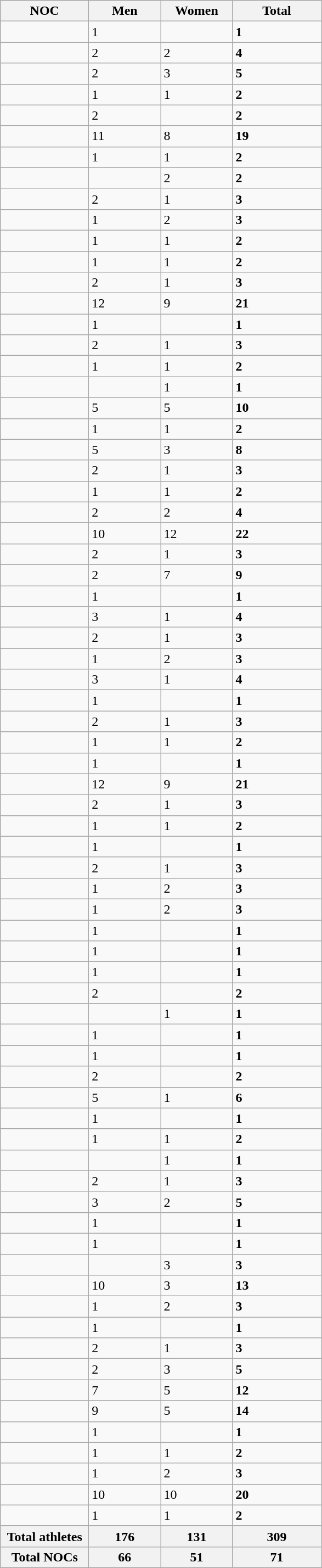<table class="wikitable collapsible sortable">
<tr>
<th style="text-align:center; width:100px;"><strong>NOC</strong></th>
<th width=80><strong>Men</strong></th>
<th width=80><strong>Women</strong></th>
<th width=100><strong>Total</strong></th>
</tr>
<tr>
<td align=left></td>
<td>1</td>
<td></td>
<td><strong>1</strong></td>
</tr>
<tr>
<td align=left></td>
<td>2</td>
<td>2</td>
<td><strong>4</strong></td>
</tr>
<tr>
<td align=left></td>
<td>2</td>
<td>3</td>
<td><strong>5</strong></td>
</tr>
<tr>
<td align=left></td>
<td>1</td>
<td>1</td>
<td><strong>2</strong></td>
</tr>
<tr>
<td align=left></td>
<td>2</td>
<td></td>
<td><strong>2</strong></td>
</tr>
<tr>
<td align=left></td>
<td>11</td>
<td>8</td>
<td><strong>19</strong></td>
</tr>
<tr>
<td align=left></td>
<td>1</td>
<td>1</td>
<td><strong>2</strong></td>
</tr>
<tr>
<td align=left></td>
<td></td>
<td>2</td>
<td><strong>2</strong></td>
</tr>
<tr>
<td align=left></td>
<td>2</td>
<td>1</td>
<td><strong>3</strong></td>
</tr>
<tr>
<td align=left></td>
<td>1</td>
<td>2</td>
<td><strong>3</strong></td>
</tr>
<tr>
<td align=left></td>
<td>1</td>
<td>1</td>
<td><strong>2</strong></td>
</tr>
<tr>
<td align=left></td>
<td>1</td>
<td>1</td>
<td><strong>2</strong></td>
</tr>
<tr>
<td align=left></td>
<td>2</td>
<td>1</td>
<td><strong>3</strong></td>
</tr>
<tr>
<td align=left></td>
<td>12</td>
<td>9</td>
<td><strong>21</strong></td>
</tr>
<tr>
<td align=left></td>
<td>1</td>
<td></td>
<td><strong>1</strong></td>
</tr>
<tr>
<td align=left></td>
<td>2</td>
<td>1</td>
<td><strong>3</strong></td>
</tr>
<tr>
<td align=left></td>
<td>1</td>
<td>1</td>
<td><strong>2</strong></td>
</tr>
<tr>
<td align=left></td>
<td></td>
<td>1</td>
<td><strong>1</strong></td>
</tr>
<tr>
<td align=left></td>
<td>5</td>
<td>5</td>
<td><strong>10</strong></td>
</tr>
<tr>
<td align=left></td>
<td>1</td>
<td>1</td>
<td><strong>2</strong></td>
</tr>
<tr>
<td align=left></td>
<td>5</td>
<td>3</td>
<td><strong>8</strong></td>
</tr>
<tr>
<td align=left></td>
<td>2</td>
<td>1</td>
<td><strong>3</strong></td>
</tr>
<tr>
<td align=left></td>
<td>1</td>
<td>1</td>
<td><strong>2</strong></td>
</tr>
<tr>
<td align=left></td>
<td>2</td>
<td>2</td>
<td><strong>4</strong></td>
</tr>
<tr>
<td align=left></td>
<td>10</td>
<td>12</td>
<td><strong>22</strong></td>
</tr>
<tr>
<td align=left></td>
<td>2</td>
<td>1</td>
<td><strong>3</strong></td>
</tr>
<tr>
<td align=left></td>
<td>2</td>
<td>7</td>
<td><strong>9</strong></td>
</tr>
<tr>
<td align=left></td>
<td>1</td>
<td></td>
<td><strong>1</strong></td>
</tr>
<tr>
<td align=left></td>
<td>3</td>
<td>1</td>
<td><strong>4</strong></td>
</tr>
<tr>
<td align=left></td>
<td>2</td>
<td>1</td>
<td><strong>3</strong></td>
</tr>
<tr>
<td align=left></td>
<td>1</td>
<td>2</td>
<td><strong>3</strong></td>
</tr>
<tr>
<td align=left></td>
<td>3</td>
<td>1</td>
<td><strong>4</strong></td>
</tr>
<tr>
<td align=left></td>
<td>1</td>
<td></td>
<td><strong>1</strong></td>
</tr>
<tr>
<td align=left></td>
<td>2</td>
<td>1</td>
<td><strong>3</strong></td>
</tr>
<tr>
<td align=left></td>
<td>1</td>
<td>1</td>
<td><strong>2</strong></td>
</tr>
<tr>
<td align=left></td>
<td>1</td>
<td></td>
<td><strong>1</strong></td>
</tr>
<tr>
<td align=left></td>
<td>12</td>
<td>9</td>
<td><strong>21</strong></td>
</tr>
<tr>
<td align=left></td>
<td>2</td>
<td>1</td>
<td><strong>3</strong></td>
</tr>
<tr>
<td align=left></td>
<td>1</td>
<td>1</td>
<td><strong>2</strong></td>
</tr>
<tr>
<td align=left></td>
<td>1</td>
<td></td>
<td><strong>1</strong></td>
</tr>
<tr>
<td align=left></td>
<td>2</td>
<td>1</td>
<td><strong>3</strong></td>
</tr>
<tr>
<td align=left></td>
<td>1</td>
<td>2</td>
<td><strong>3</strong></td>
</tr>
<tr>
<td align=left></td>
<td>1</td>
<td>2</td>
<td><strong>3</strong></td>
</tr>
<tr>
<td align=left></td>
<td>1</td>
<td></td>
<td><strong>1</strong></td>
</tr>
<tr>
<td align=left></td>
<td>1</td>
<td></td>
<td><strong>1</strong></td>
</tr>
<tr>
<td align=left></td>
<td>1</td>
<td></td>
<td><strong>1</strong></td>
</tr>
<tr>
<td align=left></td>
<td>2</td>
<td></td>
<td><strong>2</strong></td>
</tr>
<tr>
<td align=left></td>
<td></td>
<td>1</td>
<td><strong>1</strong></td>
</tr>
<tr>
<td align=left></td>
<td>1</td>
<td></td>
<td><strong>1</strong></td>
</tr>
<tr>
<td align=left></td>
<td>1</td>
<td></td>
<td><strong>1</strong></td>
</tr>
<tr>
<td align=left></td>
<td>2</td>
<td></td>
<td><strong>2</strong></td>
</tr>
<tr>
<td align=left></td>
<td>5</td>
<td>1</td>
<td><strong>6</strong></td>
</tr>
<tr>
<td align=left></td>
<td>1</td>
<td></td>
<td><strong>1</strong></td>
</tr>
<tr>
<td align=left></td>
<td>1</td>
<td>1</td>
<td><strong>2</strong></td>
</tr>
<tr>
<td align=left></td>
<td></td>
<td>1</td>
<td><strong>1</strong></td>
</tr>
<tr>
<td align=left></td>
<td>2</td>
<td>1</td>
<td><strong>3</strong></td>
</tr>
<tr>
<td align=left></td>
<td>3</td>
<td>2</td>
<td><strong>5</strong></td>
</tr>
<tr>
<td align=left></td>
<td>1</td>
<td></td>
<td><strong>1</strong></td>
</tr>
<tr>
<td align=left></td>
<td>1</td>
<td></td>
<td><strong>1</strong></td>
</tr>
<tr>
<td align=left></td>
<td></td>
<td>3</td>
<td><strong>3</strong></td>
</tr>
<tr>
<td align=left></td>
<td>10</td>
<td>3</td>
<td><strong>13</strong></td>
</tr>
<tr>
<td align=left></td>
<td>1</td>
<td>2</td>
<td><strong>3</strong></td>
</tr>
<tr>
<td align=left></td>
<td>1</td>
<td></td>
<td><strong>1</strong></td>
</tr>
<tr>
<td align=left></td>
<td>2</td>
<td>1</td>
<td><strong>3</strong></td>
</tr>
<tr>
<td align=left></td>
<td>2</td>
<td>3</td>
<td><strong>5</strong></td>
</tr>
<tr>
<td align=left></td>
<td>7</td>
<td>5</td>
<td><strong>12</strong></td>
</tr>
<tr>
<td align=left></td>
<td>9</td>
<td>5</td>
<td><strong>14</strong></td>
</tr>
<tr>
<td align=left></td>
<td>1</td>
<td></td>
<td><strong>1</strong></td>
</tr>
<tr>
<td align=left></td>
<td>1</td>
<td>1</td>
<td><strong>2</strong></td>
</tr>
<tr>
<td align=left></td>
<td>1</td>
<td>2</td>
<td><strong>3</strong></td>
</tr>
<tr>
<td align=left></td>
<td>10</td>
<td>10</td>
<td><strong>20</strong></td>
</tr>
<tr>
<td align=left></td>
<td>1</td>
<td>1</td>
<td><strong>2</strong></td>
</tr>
<tr class="sortbottom">
<th>Total athletes</th>
<th>176</th>
<th>131</th>
<th><strong>309</strong></th>
</tr>
<tr class="sortbottom">
<th>Total NOCs</th>
<th>66</th>
<th>51</th>
<th><strong>71</strong></th>
</tr>
</table>
